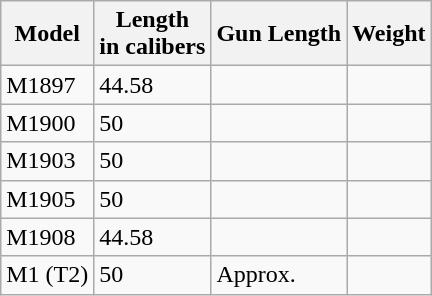<table class="wikitable" style="text-align:left;">
<tr>
<th>Model</th>
<th>Length<br>in calibers</th>
<th>Gun Length</th>
<th>Weight</th>
</tr>
<tr>
<td>M1897</td>
<td>44.58</td>
<td></td>
<td></td>
</tr>
<tr>
<td>M1900</td>
<td>50</td>
<td></td>
<td></td>
</tr>
<tr>
<td>M1903</td>
<td>50</td>
<td></td>
<td></td>
</tr>
<tr>
<td>M1905</td>
<td>50</td>
<td></td>
<td></td>
</tr>
<tr>
<td>M1908</td>
<td>44.58</td>
<td></td>
<td></td>
</tr>
<tr>
<td>M1 (T2)</td>
<td>50</td>
<td>Approx. </td>
<td></td>
</tr>
</table>
